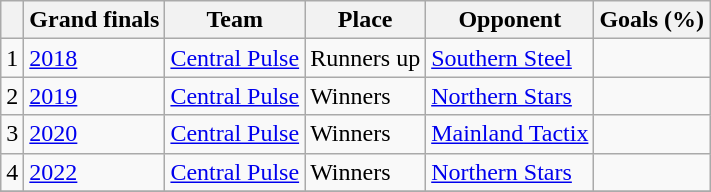<table class="wikitable collapsible">
<tr>
<th></th>
<th>Grand finals</th>
<th>Team</th>
<th>Place</th>
<th>Opponent</th>
<th>Goals (%)</th>
</tr>
<tr>
<td>1</td>
<td><a href='#'>2018</a></td>
<td><a href='#'>Central Pulse</a></td>
<td>Runners up</td>
<td><a href='#'>Southern Steel</a></td>
<td></td>
</tr>
<tr>
<td>2</td>
<td><a href='#'>2019</a></td>
<td><a href='#'>Central Pulse</a></td>
<td>Winners</td>
<td><a href='#'>Northern Stars</a></td>
<td></td>
</tr>
<tr>
<td>3</td>
<td><a href='#'>2020</a></td>
<td><a href='#'>Central Pulse</a></td>
<td>Winners</td>
<td><a href='#'>Mainland Tactix</a></td>
<td></td>
</tr>
<tr>
<td>4</td>
<td><a href='#'>2022</a></td>
<td><a href='#'>Central Pulse</a></td>
<td>Winners</td>
<td><a href='#'>Northern Stars</a></td>
<td></td>
</tr>
<tr>
</tr>
</table>
